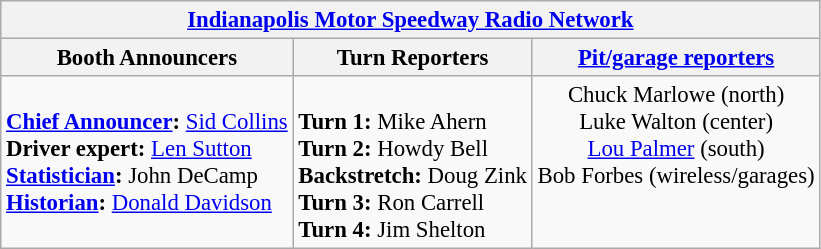<table class="wikitable" style="font-size: 95%;">
<tr>
<th colspan=3><a href='#'>Indianapolis Motor Speedway Radio Network</a></th>
</tr>
<tr>
<th>Booth Announcers</th>
<th>Turn Reporters</th>
<th><a href='#'>Pit/garage reporters</a></th>
</tr>
<tr>
<td valign="top"><br><strong><a href='#'>Chief Announcer</a>:</strong> <a href='#'>Sid Collins</a><br>
<strong>Driver expert:</strong> <a href='#'>Len Sutton</a><br>
<strong><a href='#'>Statistician</a>:</strong> John DeCamp<br>
<strong><a href='#'>Historian</a>:</strong> <a href='#'>Donald Davidson</a><br></td>
<td valign="top"><br><strong>Turn 1:</strong> Mike Ahern<br>    
<strong>Turn 2:</strong> Howdy Bell<br>
<strong>Backstretch:</strong> Doug Zink<br>
<strong>Turn 3:</strong> Ron Carrell<br>
<strong>Turn 4:</strong> Jim Shelton<br></td>
<td align="center" valign="top">Chuck Marlowe (north)<br>Luke Walton (center)<br><a href='#'>Lou Palmer</a> (south)<br>Bob Forbes (wireless/garages)</td>
</tr>
</table>
